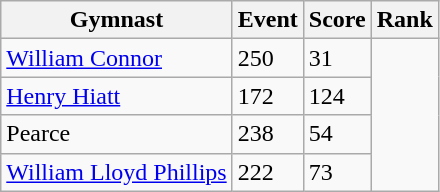<table class="wikitable sortable">
<tr>
<th>Gymnast</th>
<th>Event</th>
<th>Score</th>
<th>Rank</th>
</tr>
<tr>
<td align=left><a href='#'>William Connor</a></td>
<td>250</td>
<td>31</td>
</tr>
<tr>
<td align=left><a href='#'>Henry Hiatt</a></td>
<td>172</td>
<td>124</td>
</tr>
<tr>
<td align=left>Pearce</td>
<td>238</td>
<td>54</td>
</tr>
<tr>
<td align=left><a href='#'>William Lloyd Phillips</a></td>
<td>222</td>
<td>73</td>
</tr>
</table>
